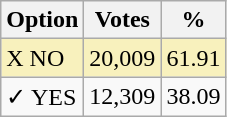<table class="wikitable">
<tr>
<th>Option</th>
<th>Votes</th>
<th>%</th>
</tr>
<tr>
<td style=background:#f8f1bd>X NO</td>
<td style=background:#f8f1bd>20,009</td>
<td style=background:#f8f1bd>61.91</td>
</tr>
<tr>
<td>✓ YES</td>
<td>12,309</td>
<td>38.09</td>
</tr>
</table>
